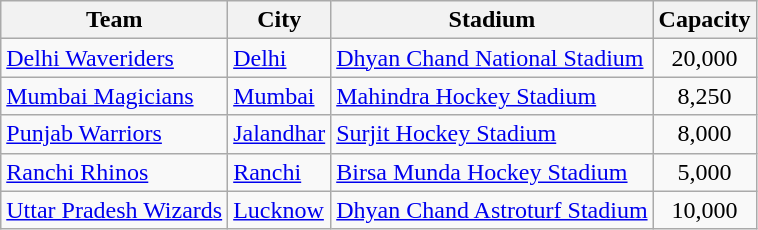<table class="wikitable sortable" style="text-align:left;">
<tr>
<th>Team</th>
<th>City</th>
<th>Stadium</th>
<th>Capacity</th>
</tr>
<tr>
<td><a href='#'>Delhi Waveriders</a></td>
<td><a href='#'>Delhi</a></td>
<td><a href='#'>Dhyan Chand National Stadium</a></td>
<td style="text-align:center;">20,000</td>
</tr>
<tr>
<td><a href='#'>Mumbai Magicians</a></td>
<td><a href='#'>Mumbai</a></td>
<td><a href='#'>Mahindra Hockey Stadium</a></td>
<td style="text-align:center;">8,250</td>
</tr>
<tr>
<td><a href='#'>Punjab Warriors</a></td>
<td><a href='#'>Jalandhar</a></td>
<td><a href='#'>Surjit Hockey Stadium</a></td>
<td style="text-align:center;">8,000</td>
</tr>
<tr>
<td><a href='#'>Ranchi Rhinos</a></td>
<td><a href='#'>Ranchi</a></td>
<td><a href='#'>Birsa Munda Hockey Stadium</a></td>
<td style="text-align:center;">5,000</td>
</tr>
<tr>
<td><a href='#'>Uttar Pradesh Wizards</a></td>
<td><a href='#'>Lucknow</a></td>
<td><a href='#'>Dhyan Chand Astroturf Stadium</a></td>
<td style="text-align:center;">10,000</td>
</tr>
</table>
